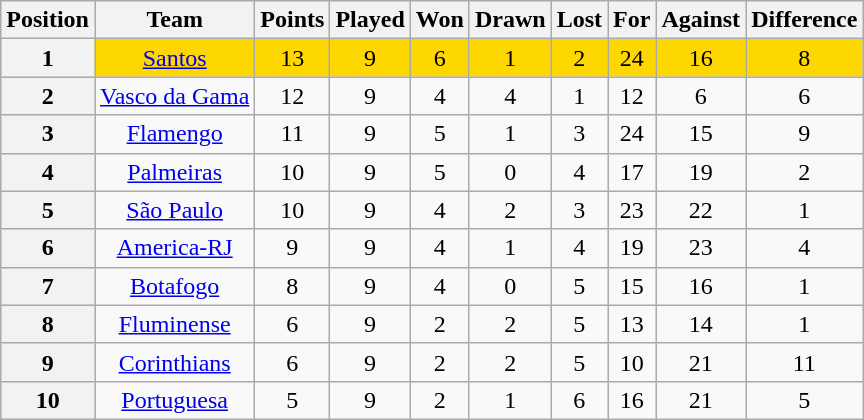<table class="wikitable" style="text-align:center">
<tr>
<th>Position</th>
<th>Team</th>
<th>Points</th>
<th>Played</th>
<th>Won</th>
<th>Drawn</th>
<th>Lost</th>
<th>For</th>
<th>Against</th>
<th>Difference</th>
</tr>
<tr style="background: gold;">
<th>1</th>
<td><a href='#'>Santos</a></td>
<td>13</td>
<td>9</td>
<td>6</td>
<td>1</td>
<td>2</td>
<td>24</td>
<td>16</td>
<td>8</td>
</tr>
<tr>
<th>2</th>
<td><a href='#'>Vasco da Gama</a></td>
<td>12</td>
<td>9</td>
<td>4</td>
<td>4</td>
<td>1</td>
<td>12</td>
<td>6</td>
<td>6</td>
</tr>
<tr>
<th>3</th>
<td><a href='#'>Flamengo</a></td>
<td>11</td>
<td>9</td>
<td>5</td>
<td>1</td>
<td>3</td>
<td>24</td>
<td>15</td>
<td>9</td>
</tr>
<tr>
<th>4</th>
<td><a href='#'>Palmeiras</a></td>
<td>10</td>
<td>9</td>
<td>5</td>
<td>0</td>
<td>4</td>
<td>17</td>
<td>19</td>
<td>2</td>
</tr>
<tr>
<th>5</th>
<td><a href='#'>São Paulo</a></td>
<td>10</td>
<td>9</td>
<td>4</td>
<td>2</td>
<td>3</td>
<td>23</td>
<td>22</td>
<td>1</td>
</tr>
<tr>
<th>6</th>
<td><a href='#'>America-RJ</a></td>
<td>9</td>
<td>9</td>
<td>4</td>
<td>1</td>
<td>4</td>
<td>19</td>
<td>23</td>
<td>4</td>
</tr>
<tr>
<th>7</th>
<td><a href='#'>Botafogo</a></td>
<td>8</td>
<td>9</td>
<td>4</td>
<td>0</td>
<td>5</td>
<td>15</td>
<td>16</td>
<td>1</td>
</tr>
<tr>
<th>8</th>
<td><a href='#'>Fluminense</a></td>
<td>6</td>
<td>9</td>
<td>2</td>
<td>2</td>
<td>5</td>
<td>13</td>
<td>14</td>
<td>1</td>
</tr>
<tr>
<th>9</th>
<td><a href='#'>Corinthians</a></td>
<td>6</td>
<td>9</td>
<td>2</td>
<td>2</td>
<td>5</td>
<td>10</td>
<td>21</td>
<td>11</td>
</tr>
<tr>
<th>10</th>
<td><a href='#'>Portuguesa</a></td>
<td>5</td>
<td>9</td>
<td>2</td>
<td>1</td>
<td>6</td>
<td>16</td>
<td>21</td>
<td>5</td>
</tr>
</table>
